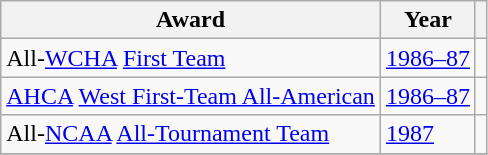<table class="wikitable">
<tr>
<th>Award</th>
<th>Year</th>
<th></th>
</tr>
<tr>
<td>All-<a href='#'>WCHA</a> <a href='#'>First Team</a></td>
<td><a href='#'>1986–87</a></td>
<td></td>
</tr>
<tr>
<td><a href='#'>AHCA</a> <a href='#'>West First-Team All-American</a></td>
<td><a href='#'>1986–87</a></td>
<td></td>
</tr>
<tr>
<td>All-<a href='#'>NCAA</a> <a href='#'>All-Tournament Team</a></td>
<td><a href='#'>1987</a></td>
<td></td>
</tr>
<tr>
</tr>
</table>
